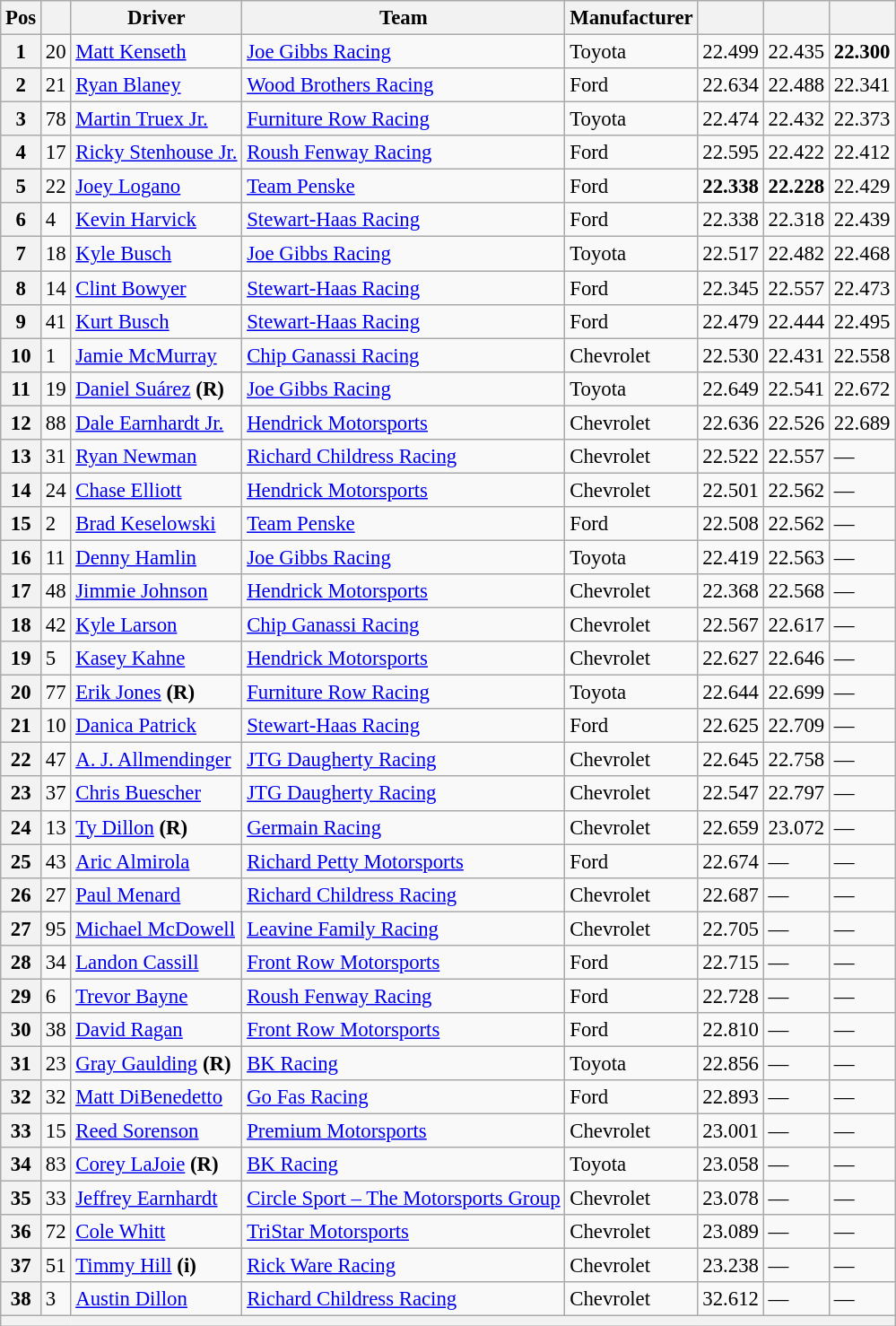<table class="wikitable" style="font-size:95%">
<tr>
<th>Pos</th>
<th></th>
<th>Driver</th>
<th>Team</th>
<th>Manufacturer</th>
<th></th>
<th></th>
<th></th>
</tr>
<tr>
<th>1</th>
<td>20</td>
<td><a href='#'>Matt Kenseth</a></td>
<td><a href='#'>Joe Gibbs Racing</a></td>
<td>Toyota</td>
<td>22.499</td>
<td>22.435</td>
<td><strong>22.300</strong></td>
</tr>
<tr>
<th>2</th>
<td>21</td>
<td><a href='#'>Ryan Blaney</a></td>
<td><a href='#'>Wood Brothers Racing</a></td>
<td>Ford</td>
<td>22.634</td>
<td>22.488</td>
<td>22.341</td>
</tr>
<tr>
<th>3</th>
<td>78</td>
<td><a href='#'>Martin Truex Jr.</a></td>
<td><a href='#'>Furniture Row Racing</a></td>
<td>Toyota</td>
<td>22.474</td>
<td>22.432</td>
<td>22.373</td>
</tr>
<tr>
<th>4</th>
<td>17</td>
<td><a href='#'>Ricky Stenhouse Jr.</a></td>
<td><a href='#'>Roush Fenway Racing</a></td>
<td>Ford</td>
<td>22.595</td>
<td>22.422</td>
<td>22.412</td>
</tr>
<tr>
<th>5</th>
<td>22</td>
<td><a href='#'>Joey Logano</a></td>
<td><a href='#'>Team Penske</a></td>
<td>Ford</td>
<td><strong>22.338</strong></td>
<td><strong>22.228</strong></td>
<td>22.429</td>
</tr>
<tr>
<th>6</th>
<td>4</td>
<td><a href='#'>Kevin Harvick</a></td>
<td><a href='#'>Stewart-Haas Racing</a></td>
<td>Ford</td>
<td>22.338</td>
<td>22.318</td>
<td>22.439</td>
</tr>
<tr>
<th>7</th>
<td>18</td>
<td><a href='#'>Kyle Busch</a></td>
<td><a href='#'>Joe Gibbs Racing</a></td>
<td>Toyota</td>
<td>22.517</td>
<td>22.482</td>
<td>22.468</td>
</tr>
<tr>
<th>8</th>
<td>14</td>
<td><a href='#'>Clint Bowyer</a></td>
<td><a href='#'>Stewart-Haas Racing</a></td>
<td>Ford</td>
<td>22.345</td>
<td>22.557</td>
<td>22.473</td>
</tr>
<tr>
<th>9</th>
<td>41</td>
<td><a href='#'>Kurt Busch</a></td>
<td><a href='#'>Stewart-Haas Racing</a></td>
<td>Ford</td>
<td>22.479</td>
<td>22.444</td>
<td>22.495</td>
</tr>
<tr>
<th>10</th>
<td>1</td>
<td><a href='#'>Jamie McMurray</a></td>
<td><a href='#'>Chip Ganassi Racing</a></td>
<td>Chevrolet</td>
<td>22.530</td>
<td>22.431</td>
<td>22.558</td>
</tr>
<tr>
<th>11</th>
<td>19</td>
<td><a href='#'>Daniel Suárez</a> <strong>(R)</strong></td>
<td><a href='#'>Joe Gibbs Racing</a></td>
<td>Toyota</td>
<td>22.649</td>
<td>22.541</td>
<td>22.672</td>
</tr>
<tr>
<th>12</th>
<td>88</td>
<td><a href='#'>Dale Earnhardt Jr.</a></td>
<td><a href='#'>Hendrick Motorsports</a></td>
<td>Chevrolet</td>
<td>22.636</td>
<td>22.526</td>
<td>22.689</td>
</tr>
<tr>
<th>13</th>
<td>31</td>
<td><a href='#'>Ryan Newman</a></td>
<td><a href='#'>Richard Childress Racing</a></td>
<td>Chevrolet</td>
<td>22.522</td>
<td>22.557</td>
<td>—</td>
</tr>
<tr>
<th>14</th>
<td>24</td>
<td><a href='#'>Chase Elliott</a></td>
<td><a href='#'>Hendrick Motorsports</a></td>
<td>Chevrolet</td>
<td>22.501</td>
<td>22.562</td>
<td>—</td>
</tr>
<tr>
<th>15</th>
<td>2</td>
<td><a href='#'>Brad Keselowski</a></td>
<td><a href='#'>Team Penske</a></td>
<td>Ford</td>
<td>22.508</td>
<td>22.562</td>
<td>—</td>
</tr>
<tr>
<th>16</th>
<td>11</td>
<td><a href='#'>Denny Hamlin</a></td>
<td><a href='#'>Joe Gibbs Racing</a></td>
<td>Toyota</td>
<td>22.419</td>
<td>22.563</td>
<td>—</td>
</tr>
<tr>
<th>17</th>
<td>48</td>
<td><a href='#'>Jimmie Johnson</a></td>
<td><a href='#'>Hendrick Motorsports</a></td>
<td>Chevrolet</td>
<td>22.368</td>
<td>22.568</td>
<td>—</td>
</tr>
<tr>
<th>18</th>
<td>42</td>
<td><a href='#'>Kyle Larson</a></td>
<td><a href='#'>Chip Ganassi Racing</a></td>
<td>Chevrolet</td>
<td>22.567</td>
<td>22.617</td>
<td>—</td>
</tr>
<tr>
<th>19</th>
<td>5</td>
<td><a href='#'>Kasey Kahne</a></td>
<td><a href='#'>Hendrick Motorsports</a></td>
<td>Chevrolet</td>
<td>22.627</td>
<td>22.646</td>
<td>—</td>
</tr>
<tr>
<th>20</th>
<td>77</td>
<td><a href='#'>Erik Jones</a> <strong>(R)</strong></td>
<td><a href='#'>Furniture Row Racing</a></td>
<td>Toyota</td>
<td>22.644</td>
<td>22.699</td>
<td>—</td>
</tr>
<tr>
<th>21</th>
<td>10</td>
<td><a href='#'>Danica Patrick</a></td>
<td><a href='#'>Stewart-Haas Racing</a></td>
<td>Ford</td>
<td>22.625</td>
<td>22.709</td>
<td>—</td>
</tr>
<tr>
<th>22</th>
<td>47</td>
<td><a href='#'>A. J. Allmendinger</a></td>
<td><a href='#'>JTG Daugherty Racing</a></td>
<td>Chevrolet</td>
<td>22.645</td>
<td>22.758</td>
<td>—</td>
</tr>
<tr>
<th>23</th>
<td>37</td>
<td><a href='#'>Chris Buescher</a></td>
<td><a href='#'>JTG Daugherty Racing</a></td>
<td>Chevrolet</td>
<td>22.547</td>
<td>22.797</td>
<td>—</td>
</tr>
<tr>
<th>24</th>
<td>13</td>
<td><a href='#'>Ty Dillon</a> <strong>(R)</strong></td>
<td><a href='#'>Germain Racing</a></td>
<td>Chevrolet</td>
<td>22.659</td>
<td>23.072</td>
<td>—</td>
</tr>
<tr>
<th>25</th>
<td>43</td>
<td><a href='#'>Aric Almirola</a></td>
<td><a href='#'>Richard Petty Motorsports</a></td>
<td>Ford</td>
<td>22.674</td>
<td>—</td>
<td>—</td>
</tr>
<tr>
<th>26</th>
<td>27</td>
<td><a href='#'>Paul Menard</a></td>
<td><a href='#'>Richard Childress Racing</a></td>
<td>Chevrolet</td>
<td>22.687</td>
<td>—</td>
<td>—</td>
</tr>
<tr>
<th>27</th>
<td>95</td>
<td><a href='#'>Michael McDowell</a></td>
<td><a href='#'>Leavine Family Racing</a></td>
<td>Chevrolet</td>
<td>22.705</td>
<td>—</td>
<td>—</td>
</tr>
<tr>
<th>28</th>
<td>34</td>
<td><a href='#'>Landon Cassill</a></td>
<td><a href='#'>Front Row Motorsports</a></td>
<td>Ford</td>
<td>22.715</td>
<td>—</td>
<td>—</td>
</tr>
<tr>
<th>29</th>
<td>6</td>
<td><a href='#'>Trevor Bayne</a></td>
<td><a href='#'>Roush Fenway Racing</a></td>
<td>Ford</td>
<td>22.728</td>
<td>—</td>
<td>—</td>
</tr>
<tr>
<th>30</th>
<td>38</td>
<td><a href='#'>David Ragan</a></td>
<td><a href='#'>Front Row Motorsports</a></td>
<td>Ford</td>
<td>22.810</td>
<td>—</td>
<td>—</td>
</tr>
<tr>
<th>31</th>
<td>23</td>
<td><a href='#'>Gray Gaulding</a> <strong>(R)</strong></td>
<td><a href='#'>BK Racing</a></td>
<td>Toyota</td>
<td>22.856</td>
<td>—</td>
<td>—</td>
</tr>
<tr>
<th>32</th>
<td>32</td>
<td><a href='#'>Matt DiBenedetto</a></td>
<td><a href='#'>Go Fas Racing</a></td>
<td>Ford</td>
<td>22.893</td>
<td>—</td>
<td>—</td>
</tr>
<tr>
<th>33</th>
<td>15</td>
<td><a href='#'>Reed Sorenson</a></td>
<td><a href='#'>Premium Motorsports</a></td>
<td>Chevrolet</td>
<td>23.001</td>
<td>—</td>
<td>—</td>
</tr>
<tr>
<th>34</th>
<td>83</td>
<td><a href='#'>Corey LaJoie</a> <strong>(R)</strong></td>
<td><a href='#'>BK Racing</a></td>
<td>Toyota</td>
<td>23.058</td>
<td>—</td>
<td>—</td>
</tr>
<tr>
<th>35</th>
<td>33</td>
<td><a href='#'>Jeffrey Earnhardt</a></td>
<td><a href='#'>Circle Sport – The Motorsports Group</a></td>
<td>Chevrolet</td>
<td>23.078</td>
<td>—</td>
<td>—</td>
</tr>
<tr>
<th>36</th>
<td>72</td>
<td><a href='#'>Cole Whitt</a></td>
<td><a href='#'>TriStar Motorsports</a></td>
<td>Chevrolet</td>
<td>23.089</td>
<td>—</td>
<td>—</td>
</tr>
<tr>
<th>37</th>
<td>51</td>
<td><a href='#'>Timmy Hill</a> <strong>(i)</strong></td>
<td><a href='#'>Rick Ware Racing</a></td>
<td>Chevrolet</td>
<td>23.238</td>
<td>—</td>
<td>—</td>
</tr>
<tr>
<th>38</th>
<td>3</td>
<td><a href='#'>Austin Dillon</a></td>
<td><a href='#'>Richard Childress Racing</a></td>
<td>Chevrolet</td>
<td>32.612</td>
<td>—</td>
<td>—</td>
</tr>
<tr>
<th colspan="8"></th>
</tr>
</table>
